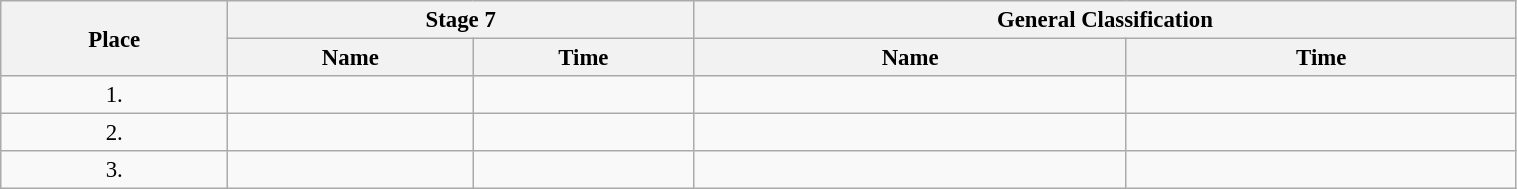<table class=wikitable style="font-size:95%" width="80%">
<tr>
<th rowspan="2">Place</th>
<th colspan="2">Stage 7</th>
<th colspan="2">General Classification</th>
</tr>
<tr>
<th>Name</th>
<th>Time</th>
<th>Name</th>
<th>Time</th>
</tr>
<tr>
<td align="center">1.</td>
<td></td>
<td></td>
<td></td>
<td></td>
</tr>
<tr>
<td align="center">2.</td>
<td></td>
<td></td>
<td></td>
<td></td>
</tr>
<tr>
<td align="center">3.</td>
<td></td>
<td></td>
<td></td>
<td></td>
</tr>
</table>
